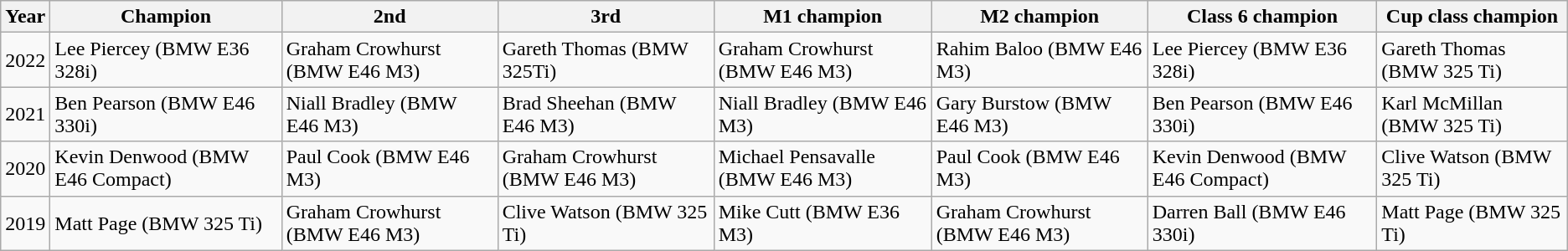<table class="wikitable">
<tr>
<th>Year</th>
<th>Champion</th>
<th>2nd</th>
<th>3rd</th>
<th>M1 champion</th>
<th>M2 champion</th>
<th>Class 6 champion</th>
<th>Cup class champion</th>
</tr>
<tr>
<td>2022</td>
<td>Lee Piercey (BMW E36 328i)</td>
<td>Graham Crowhurst (BMW E46 M3)</td>
<td>Gareth Thomas (BMW 325Ti)</td>
<td>Graham Crowhurst (BMW E46 M3)</td>
<td>Rahim Baloo (BMW E46 M3)</td>
<td>Lee Piercey (BMW E36 328i)</td>
<td>Gareth Thomas (BMW 325 Ti)</td>
</tr>
<tr>
<td>2021</td>
<td>Ben Pearson (BMW E46 330i)</td>
<td>Niall Bradley (BMW E46 M3)</td>
<td>Brad Sheehan (BMW E46 M3)</td>
<td>Niall Bradley (BMW E46 M3)</td>
<td>Gary Burstow (BMW E46 M3)</td>
<td>Ben Pearson (BMW E46 330i)</td>
<td>Karl McMillan (BMW 325 Ti)</td>
</tr>
<tr>
<td>2020</td>
<td>Kevin Denwood (BMW E46 Compact)</td>
<td>Paul Cook (BMW E46 M3)</td>
<td>Graham Crowhurst (BMW E46 M3)</td>
<td>Michael Pensavalle (BMW E46 M3)</td>
<td>Paul Cook (BMW E46 M3)</td>
<td>Kevin Denwood (BMW E46 Compact)</td>
<td>Clive Watson (BMW 325 Ti)</td>
</tr>
<tr>
<td>2019</td>
<td>Matt Page (BMW 325 Ti)</td>
<td>Graham Crowhurst (BMW E46 M3)</td>
<td>Clive Watson (BMW 325 Ti)</td>
<td>Mike Cutt (BMW E36 M3)</td>
<td>Graham Crowhurst (BMW E46 M3)</td>
<td>Darren Ball (BMW E46 330i)</td>
<td>Matt Page (BMW 325 Ti)</td>
</tr>
</table>
